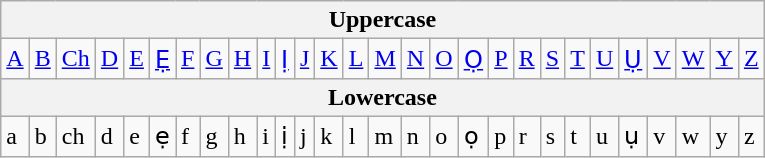<table class="wikitable">
<tr ->
<th colspan="28">Uppercase</th>
</tr>
<tr -->
<td><a href='#'>A</a></td>
<td><a href='#'>B</a></td>
<td><a href='#'>Ch</a></td>
<td><a href='#'>D</a></td>
<td><a href='#'>E</a></td>
<td><a href='#'>Ẹ</a></td>
<td><a href='#'>F</a></td>
<td><a href='#'>G</a></td>
<td><a href='#'>H</a></td>
<td><a href='#'>I</a></td>
<td><a href='#'>Ị</a></td>
<td><a href='#'>J</a></td>
<td><a href='#'>K</a></td>
<td><a href='#'>L</a></td>
<td><a href='#'>M</a></td>
<td><a href='#'>N</a></td>
<td><a href='#'>O</a></td>
<td><a href='#'>Ọ</a></td>
<td><a href='#'>P</a></td>
<td><a href='#'>R</a></td>
<td><a href='#'>S</a></td>
<td><a href='#'>T</a></td>
<td><a href='#'>U</a></td>
<td><a href='#'>Ụ</a></td>
<td><a href='#'>V</a></td>
<td><a href='#'>W</a></td>
<td><a href='#'>Y</a></td>
<td><a href='#'>Z</a></td>
</tr>
<tr ->
<th colspan="28">Lowercase</th>
</tr>
<tr ->
<td>a</td>
<td>b</td>
<td>ch</td>
<td>d</td>
<td>e</td>
<td>ẹ</td>
<td>f</td>
<td>g</td>
<td>h</td>
<td>i</td>
<td>ị</td>
<td>j</td>
<td>k</td>
<td>l</td>
<td>m</td>
<td>n</td>
<td>o</td>
<td>ọ</td>
<td>p</td>
<td>r</td>
<td>s</td>
<td>t</td>
<td>u</td>
<td>ụ</td>
<td>v</td>
<td>w</td>
<td>y</td>
<td>z</td>
</tr>
</table>
